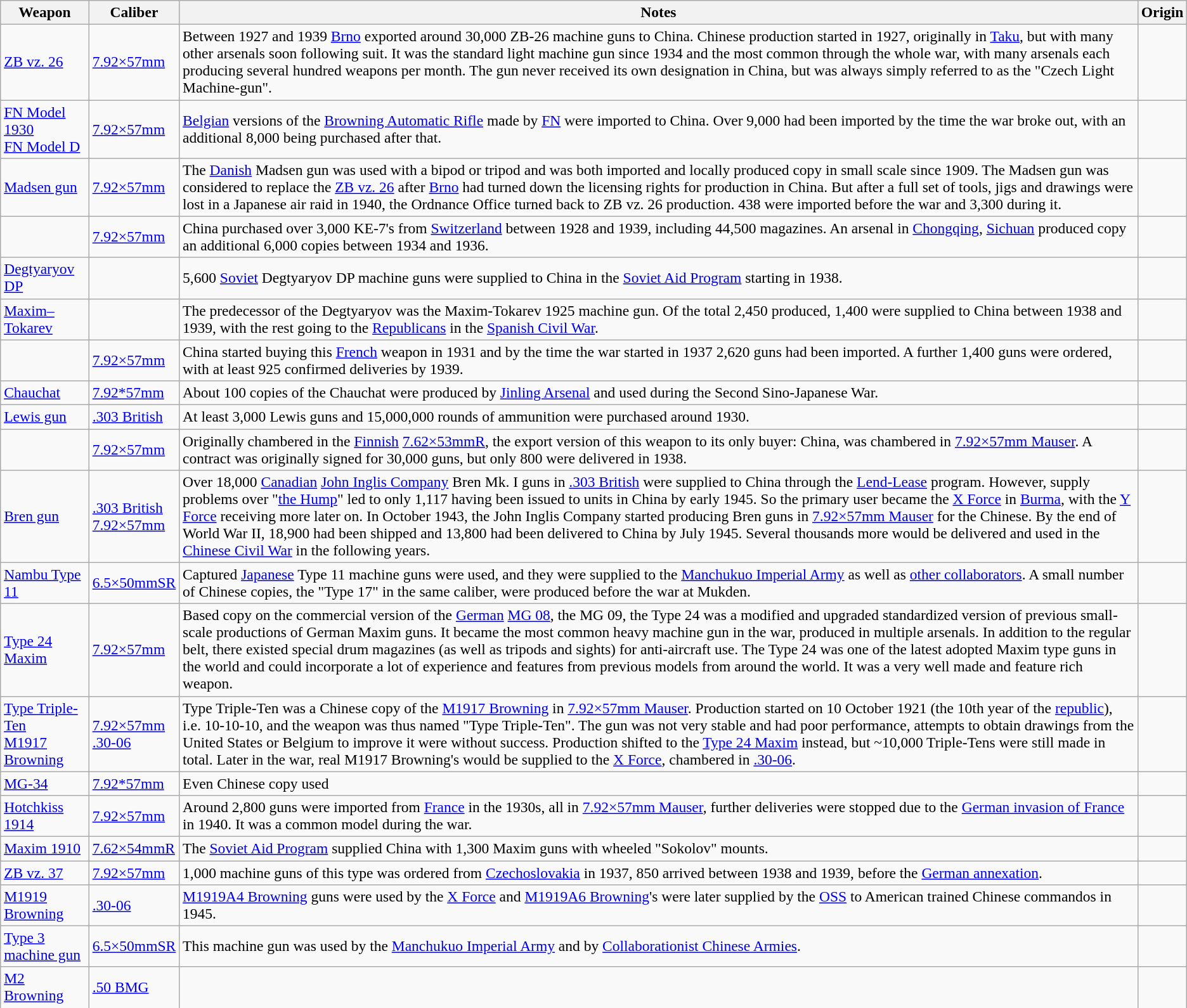<table class="wikitable sortable" style="font-size:98%;">
<tr>
<th>Weapon</th>
<th>Caliber</th>
<th>Notes</th>
<th>Origin</th>
</tr>
<tr>
<td><a href='#'>ZB vz. 26</a></td>
<td><a href='#'>7.92×57mm</a></td>
<td>Between 1927 and 1939 <a href='#'>Brno</a> exported around 30,000 ZB-26 machine guns to China. Chinese production started in 1927, originally in <a href='#'>Taku</a>, but with many other arsenals soon following suit. It was the standard light machine gun since 1934 and the most common through the whole war, with many arsenals each producing several hundred weapons per month. The gun never received its own designation in China, but was always simply referred to as the "Czech Light Machine-gun".</td>
<td><br></td>
</tr>
<tr>
<td><a href='#'>FN Model 1930</a><br><a href='#'>FN Model D</a></td>
<td><a href='#'>7.92×57mm</a></td>
<td><a href='#'>Belgian</a> versions of the <a href='#'>Browning Automatic Rifle</a> made by <a href='#'>FN</a> were imported to China. Over 9,000 had been imported by the time the war broke out, with an additional 8,000 being purchased after that.</td>
<td></td>
</tr>
<tr>
<td><a href='#'>Madsen gun</a></td>
<td><a href='#'>7.92×57mm</a></td>
<td>The <a href='#'>Danish</a> Madsen gun was used with a bipod or tripod and was both imported and locally produced copy in small scale since 1909. The Madsen gun was considered to replace the <a href='#'>ZB vz. 26</a> after <a href='#'>Brno</a> had turned down the licensing rights for production in China. But after a full set of tools, jigs and drawings were lost in a Japanese air raid in 1940, the Ordnance Office turned back to ZB vz. 26 production. 438 were imported before the war and 3,300 during it.</td>
<td><br></td>
</tr>
<tr>
<td></td>
<td><a href='#'>7.92×57mm</a></td>
<td>China purchased over 3,000 KE-7's from <a href='#'>Switzerland</a> between 1928 and 1939, including 44,500 magazines. An arsenal in <a href='#'>Chongqing</a>, <a href='#'>Sichuan</a> produced copy an additional 6,000 copies between 1934 and 1936.</td>
<td><br></td>
</tr>
<tr>
<td><a href='#'>Degtyaryov DP</a></td>
<td></td>
<td>5,600 <a href='#'>Soviet</a> Degtyaryov DP machine guns were supplied to China in the <a href='#'>Soviet Aid Program</a> starting in 1938.</td>
<td></td>
</tr>
<tr>
<td><a href='#'>Maxim–Tokarev</a></td>
<td></td>
<td>The predecessor of the Degtyaryov was the Maxim-Tokarev 1925 machine gun. Of the total 2,450 produced, 1,400 were supplied to China between 1938 and 1939, with the rest going to the <a href='#'>Republicans</a> in the <a href='#'>Spanish Civil War</a>.</td>
<td></td>
</tr>
<tr>
<td></td>
<td><a href='#'>7.92×57mm</a></td>
<td>China started buying this <a href='#'>French</a> weapon in 1931 and by the time the war started in 1937 2,620 guns had been imported. A further 1,400 guns were ordered, with at least 925 confirmed deliveries by 1939.</td>
<td></td>
</tr>
<tr>
<td><a href='#'>Chauchat</a></td>
<td><a href='#'>7.92*57mm</a></td>
<td>About 100 copies of the Chauchat were produced by <a href='#'>Jinling Arsenal</a> and used during the Second Sino-Japanese War.</td>
<td> </td>
</tr>
<tr>
<td><a href='#'>Lewis gun</a></td>
<td><a href='#'>.303 British</a></td>
<td>At least 3,000 Lewis guns and 15,000,000 rounds of ammunition were purchased around 1930.</td>
<td></td>
</tr>
<tr>
<td></td>
<td><a href='#'>7.92×57mm</a></td>
<td>Originally chambered in the <a href='#'>Finnish</a> <a href='#'>7.62×53mmR</a>, the export version of this weapon to its only buyer: China, was chambered in <a href='#'>7.92×57mm Mauser</a>. A contract was originally signed for 30,000 guns, but only 800 were delivered in 1938.</td>
<td></td>
</tr>
<tr>
<td><a href='#'>Bren gun</a></td>
<td><a href='#'>.303 British</a><br><a href='#'>7.92×57mm</a></td>
<td>Over 18,000 <a href='#'>Canadian</a> <a href='#'>John Inglis Company</a> Bren Mk. I guns in <a href='#'>.303 British</a> were supplied to China through the <a href='#'>Lend-Lease</a> program. However, supply problems over "<a href='#'>the Hump</a>" led to only 1,117 having been issued to units in China by early 1945. So the primary user became the <a href='#'>X Force</a> in <a href='#'>Burma</a>, with the <a href='#'>Y Force</a> receiving more later on. In October 1943, the John Inglis Company started producing Bren guns in <a href='#'>7.92×57mm Mauser</a> for the Chinese. By the end of World War II, 18,900 had been shipped and 13,800 had been delivered to China by July 1945. Several thousands more would be delivered and used in the <a href='#'>Chinese Civil War</a> in the following years.</td>
<td></td>
</tr>
<tr>
<td><a href='#'>Nambu Type 11</a></td>
<td><a href='#'>6.5×50mmSR</a></td>
<td>Captured <a href='#'>Japanese</a> Type 11 machine guns were used, and they were supplied to the <a href='#'>Manchukuo Imperial Army</a> as well as <a href='#'>other collaborators</a>. A small number of Chinese copies, the "Type 17" in the same caliber, were produced before the war at Mukden.</td>
<td><br></td>
</tr>
<tr>
<td><a href='#'>Type 24 Maxim</a></td>
<td><a href='#'>7.92×57mm</a></td>
<td>Based copy on the commercial version of the <a href='#'>German</a> <a href='#'>MG 08</a>, the MG 09, the Type 24 was a modified and upgraded standardized version of previous small-scale productions of German Maxim guns. It became the most common heavy machine gun in the war, produced in multiple arsenals. In addition to the regular belt, there existed special drum magazines (as well as tripods and sights) for anti-aircraft use. The Type 24 was one of the latest adopted Maxim type guns in the world and could incorporate a lot of experience and features from previous models from around the world. It was a very well made and feature rich weapon.</td>
<td></td>
</tr>
<tr>
<td><a href='#'>Type Triple-Ten</a><br><a href='#'>M1917 Browning</a></td>
<td><a href='#'>7.92×57mm</a><br><a href='#'>.30-06</a></td>
<td>Type Triple-Ten was a Chinese copy of the <a href='#'>M1917 Browning</a> in <a href='#'>7.92×57mm Mauser</a>. Production started on 10 October 1921 (the 10th year of the <a href='#'>republic</a>), i.e. 10-10-10, and the weapon was thus named "Type Triple-Ten". The gun was not very stable and had poor performance, attempts to obtain drawings from the United States or Belgium to improve it were without success. Production shifted to the <a href='#'>Type 24 Maxim</a> instead, but ~10,000 Triple-Tens were still made in total. Later in the war, real M1917 Browning's would be supplied to the <a href='#'>X Force</a>, chambered in <a href='#'>.30-06</a>.</td>
<td><br></td>
</tr>
<tr>
<td><a href='#'>MG-34</a></td>
<td><a href='#'>7.92*57mm</a></td>
<td>Even Chinese copy used</td>
<td></td>
</tr>
<tr>
<td><a href='#'>Hotchkiss 1914</a></td>
<td><a href='#'>7.92×57mm</a></td>
<td>Around 2,800 guns were imported from <a href='#'>France</a> in the 1930s, all in <a href='#'>7.92×57mm Mauser</a>, further deliveries were stopped due to the <a href='#'>German invasion of France</a> in 1940. It was a common model during the war.</td>
<td></td>
</tr>
<tr>
<td><a href='#'>Maxim 1910</a></td>
<td><a href='#'>7.62×54mmR</a></td>
<td>The <a href='#'>Soviet Aid Program</a> supplied China with 1,300 Maxim guns with wheeled "Sokolov" mounts.</td>
<td></td>
</tr>
<tr>
<td><a href='#'>ZB vz. 37</a></td>
<td><a href='#'>7.92×57mm</a></td>
<td>1,000 machine guns of this type was ordered from <a href='#'>Czechoslovakia</a> in 1937, 850 arrived between 1938 and 1939, before the <a href='#'>German annexation</a>.</td>
<td></td>
</tr>
<tr>
<td><a href='#'>M1919 Browning</a></td>
<td><a href='#'>.30-06</a></td>
<td><a href='#'>M1919A4 Browning</a> guns were used by the <a href='#'>X Force</a> and <a href='#'>M1919A6 Browning</a>'s were later supplied by the <a href='#'>OSS</a> to American trained Chinese commandos in 1945.</td>
<td></td>
</tr>
<tr>
<td><a href='#'>Type 3 machine gun</a></td>
<td><a href='#'>6.5×50mmSR</a></td>
<td>This machine gun was used by the <a href='#'>Manchukuo Imperial Army</a> and by <a href='#'>Collaborationist Chinese Armies</a>.</td>
<td></td>
</tr>
<tr>
<td><a href='#'>M2 Browning</a></td>
<td><a href='#'>.50 BMG</a></td>
<td></td>
<td></td>
</tr>
</table>
